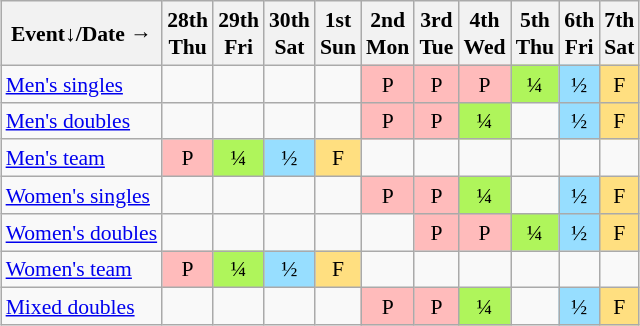<table class="wikitable" style="margin:0.5em auto; font-size:90%; line-height:1.25em; text-align:center;">
<tr>
<th>Event↓/Date →</th>
<th>28th<br>Thu</th>
<th>29th<br>Fri</th>
<th>30th<br>Sat</th>
<th>1st<br>Sun</th>
<th>2nd<br>Mon</th>
<th>3rd<br>Tue</th>
<th>4th<br>Wed</th>
<th>5th<br>Thu</th>
<th>6th<br>Fri</th>
<th>7th<br>Sat</th>
</tr>
<tr>
<td align="left"><a href='#'>Men's singles</a></td>
<td></td>
<td></td>
<td></td>
<td></td>
<td bgcolor="#FFBBBB">P</td>
<td bgcolor="#FFBBBB">P</td>
<td bgcolor="#FFBBBB">P</td>
<td bgcolor="#AFF55B">¼</td>
<td bgcolor="#97DEFF">½</td>
<td bgcolor="#FFDF80">F</td>
</tr>
<tr>
<td align="left"><a href='#'>Men's doubles</a></td>
<td></td>
<td></td>
<td></td>
<td></td>
<td bgcolor="#FFBBBB">P</td>
<td bgcolor="#FFBBBB">P</td>
<td bgcolor="#AFF55B">¼</td>
<td></td>
<td bgcolor="#97DEFF">½</td>
<td bgcolor="#FFDF80">F</td>
</tr>
<tr>
<td align="left"><a href='#'>Men's team</a></td>
<td bgcolor="#FFBBBB">P</td>
<td bgcolor="#AFF55B">¼</td>
<td bgcolor="#97DEFF">½</td>
<td bgcolor="#FFDF80">F</td>
<td></td>
<td></td>
<td></td>
<td></td>
<td></td>
<td></td>
</tr>
<tr>
<td align="left"><a href='#'>Women's singles</a></td>
<td></td>
<td></td>
<td></td>
<td></td>
<td bgcolor="#FFBBBB">P</td>
<td bgcolor="#FFBBBB">P</td>
<td bgcolor="#AFF55B">¼</td>
<td></td>
<td bgcolor="#97DEFF">½</td>
<td bgcolor="#FFDF80">F</td>
</tr>
<tr>
<td align="left"><a href='#'>Women's doubles</a></td>
<td></td>
<td></td>
<td></td>
<td></td>
<td></td>
<td bgcolor="#FFBBBB">P</td>
<td bgcolor="#FFBBBB">P</td>
<td bgcolor="#AFF55B">¼</td>
<td bgcolor="#97DEFF">½</td>
<td bgcolor="#FFDF80">F</td>
</tr>
<tr>
<td align="left"><a href='#'>Women's team</a></td>
<td bgcolor="#FFBBBB">P</td>
<td bgcolor="#AFF55B">¼</td>
<td bgcolor="#97DEFF">½</td>
<td bgcolor="#FFDF80">F</td>
<td></td>
<td></td>
<td></td>
<td></td>
<td></td>
<td></td>
</tr>
<tr>
<td align="left"><a href='#'>Mixed doubles</a></td>
<td></td>
<td></td>
<td></td>
<td></td>
<td bgcolor="#FFBBBB">P</td>
<td bgcolor="#FFBBBB">P</td>
<td bgcolor="#AFF55B">¼</td>
<td></td>
<td bgcolor="#97DEFF">½</td>
<td bgcolor="#FFDF80">F</td>
</tr>
</table>
